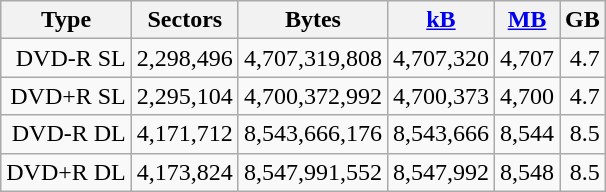<table class="wikitable" style="margin-left:auto; margin-right:auto; margin-top:1em;">
<tr>
<th>Type</th>
<th>Sectors</th>
<th>Bytes</th>
<th><a href='#'>kB</a></th>
<th><a href='#'>MB</a></th>
<th>GB</th>
</tr>
<tr style="text-align:right;"|>
<td>DVD-R SL</td>
<td>2,298,496</td>
<td>4,707,319,808</td>
<td>4,707,320</td>
<td>4,707</td>
<td>4.7</td>
</tr>
<tr style="text-align:right;"|>
<td>DVD+R SL</td>
<td>2,295,104</td>
<td>4,700,372,992</td>
<td>4,700,373</td>
<td>4,700</td>
<td>4.7</td>
</tr>
<tr style="text-align:right;"|>
<td>DVD-R DL</td>
<td>4,171,712</td>
<td>8,543,666,176</td>
<td>8,543,666</td>
<td>8,544</td>
<td>8.5</td>
</tr>
<tr style="text-align:right;"|>
<td>DVD+R DL</td>
<td>4,173,824</td>
<td>8,547,991,552</td>
<td>8,547,992</td>
<td>8,548</td>
<td>8.5</td>
</tr>
</table>
